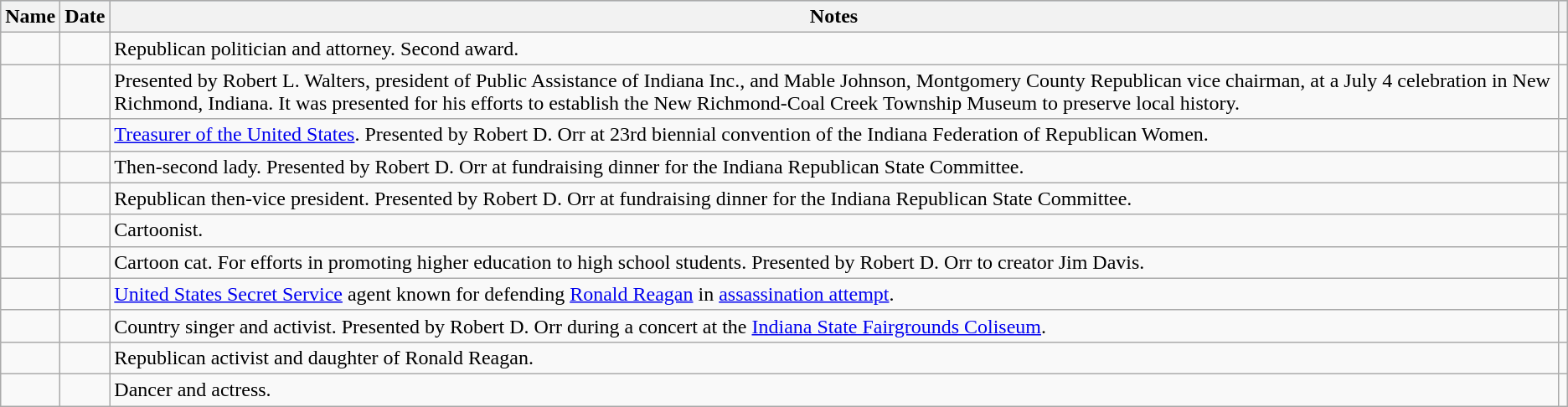<table class="wikitable sortable plainheaders">
<tr style="background:#b0c4de; text-align:center;">
<th scope="col">Name</th>
<th scope="col">Date</th>
<th scope="col" class="unsortable">Notes</th>
<th scope="col" class="unsortable"></th>
</tr>
<tr>
<td></td>
<td></td>
<td>Republican politician and attorney. Second award.</td>
<td style="text-align:center;"></td>
</tr>
<tr>
<td></td>
<td></td>
<td>Presented by Robert L. Walters, president of Public Assistance of Indiana Inc., and Mable Johnson, Montgomery County Republican vice chairman, at a July 4 celebration in New Richmond, Indiana. It was presented for his efforts to establish the New Richmond-Coal Creek Township Museum to preserve local history.</td>
<td style="text-align:center;"></td>
</tr>
<tr>
<td></td>
<td></td>
<td><a href='#'>Treasurer of the United States</a>. Presented by Robert D. Orr at 23rd biennial convention of the Indiana Federation of Republican Women.</td>
<td style="text-align:center;"></td>
</tr>
<tr>
<td></td>
<td></td>
<td>Then-second lady. Presented by Robert D. Orr at fundraising dinner for the Indiana Republican State Committee.</td>
<td style="text-align:center;"></td>
</tr>
<tr>
<td></td>
<td></td>
<td>Republican then-vice president. Presented by Robert D. Orr at fundraising dinner for the Indiana Republican State Committee.</td>
<td style="text-align:center;"></td>
</tr>
<tr>
<td></td>
<td></td>
<td>Cartoonist.</td>
<td style="text-align:center;"></td>
</tr>
<tr>
<td></td>
<td></td>
<td>Cartoon cat. For efforts in promoting higher education to high school students. Presented by Robert D. Orr to creator Jim Davis.</td>
<td style="text-align:center;"></td>
</tr>
<tr>
<td></td>
<td></td>
<td><a href='#'>United States Secret Service</a> agent known for defending <a href='#'>Ronald Reagan</a> in <a href='#'>assassination attempt</a>.</td>
<td style="text-align:center;"></td>
</tr>
<tr>
<td></td>
<td></td>
<td>Country singer and activist. Presented by Robert D. Orr during a concert at the <a href='#'>Indiana State Fairgrounds Coliseum</a>.</td>
<td style="text-align:center;"></td>
</tr>
<tr>
<td></td>
<td></td>
<td>Republican activist and daughter of Ronald Reagan.</td>
<td style="text-align:center;"></td>
</tr>
<tr>
<td></td>
<td></td>
<td>Dancer and actress.</td>
<td style="text-align:center;"></td>
</tr>
</table>
